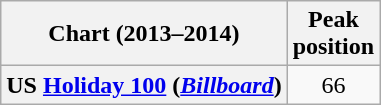<table class="wikitable plainrowheaders sortable" style="text-align:center">
<tr>
<th>Chart (2013–2014)</th>
<th>Peak<br>position</th>
</tr>
<tr>
<th scope="row">US <a href='#'>Holiday 100</a> (<em><a href='#'>Billboard</a></em>)</th>
<td>66</td>
</tr>
</table>
